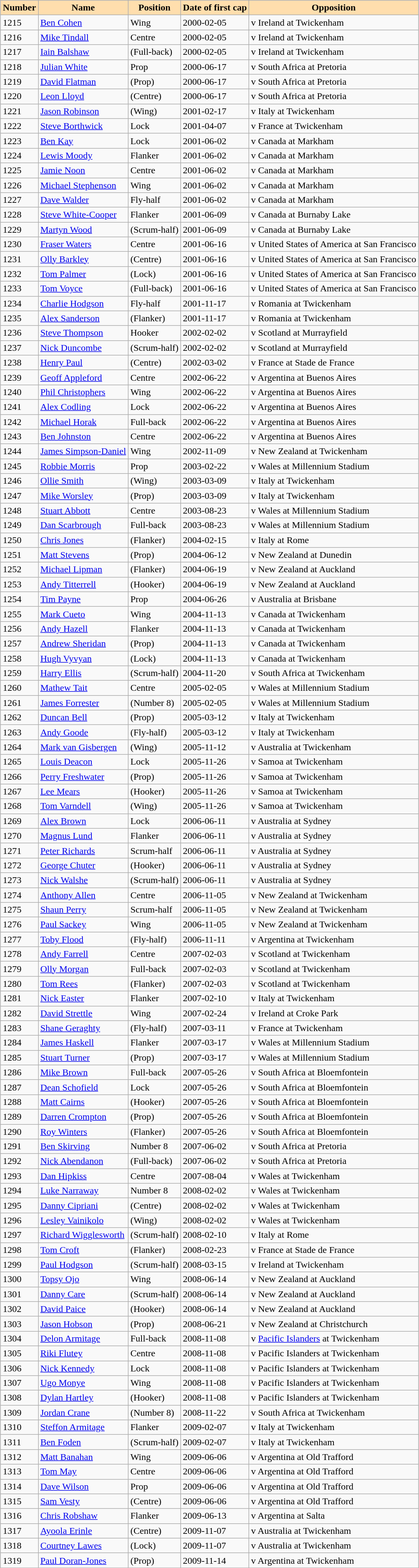<table class="sortable wikitable" style="margin:auto;">
<tr>
<th style="background:#ffdead;">Number</th>
<th style="background:#ffdead;">Name</th>
<th style="background:#ffdead;">Position</th>
<th style="background:#ffdead;">Date of first cap</th>
<th style="background:#ffdead;">Opposition</th>
</tr>
<tr>
<td>1215</td>
<td><a href='#'>Ben Cohen</a></td>
<td>Wing</td>
<td>2000-02-05</td>
<td>v Ireland at Twickenham</td>
</tr>
<tr>
<td>1216</td>
<td><a href='#'>Mike Tindall</a></td>
<td>Centre</td>
<td>2000-02-05</td>
<td>v Ireland at Twickenham</td>
</tr>
<tr>
<td>1217</td>
<td><a href='#'>Iain Balshaw</a></td>
<td>(Full-back)</td>
<td>2000-02-05</td>
<td>v Ireland at Twickenham</td>
</tr>
<tr>
<td>1218</td>
<td><a href='#'>Julian White</a></td>
<td>Prop</td>
<td>2000-06-17</td>
<td>v South Africa at Pretoria</td>
</tr>
<tr>
<td>1219</td>
<td><a href='#'>David Flatman</a></td>
<td>(Prop)</td>
<td>2000-06-17</td>
<td>v South Africa at Pretoria</td>
</tr>
<tr>
<td>1220</td>
<td><a href='#'>Leon Lloyd</a></td>
<td>(Centre)</td>
<td>2000-06-17</td>
<td>v South Africa at Pretoria</td>
</tr>
<tr>
<td>1221</td>
<td><a href='#'>Jason Robinson</a></td>
<td>(Wing)</td>
<td>2001-02-17</td>
<td>v Italy at Twickenham</td>
</tr>
<tr>
<td>1222</td>
<td><a href='#'>Steve Borthwick</a></td>
<td>Lock</td>
<td>2001-04-07</td>
<td>v France at Twickenham</td>
</tr>
<tr>
<td>1223</td>
<td><a href='#'>Ben Kay</a></td>
<td>Lock</td>
<td>2001-06-02</td>
<td>v Canada at Markham</td>
</tr>
<tr>
<td>1224</td>
<td><a href='#'>Lewis Moody</a></td>
<td>Flanker</td>
<td>2001-06-02</td>
<td>v Canada at Markham</td>
</tr>
<tr>
<td>1225</td>
<td><a href='#'>Jamie Noon</a></td>
<td>Centre</td>
<td>2001-06-02</td>
<td>v Canada at Markham</td>
</tr>
<tr>
<td>1226</td>
<td><a href='#'>Michael Stephenson</a></td>
<td>Wing</td>
<td>2001-06-02</td>
<td>v Canada at Markham</td>
</tr>
<tr>
<td>1227</td>
<td><a href='#'>Dave Walder</a></td>
<td>Fly-half</td>
<td>2001-06-02</td>
<td>v Canada at Markham</td>
</tr>
<tr>
<td>1228</td>
<td><a href='#'>Steve White-Cooper</a></td>
<td>Flanker</td>
<td>2001-06-09</td>
<td>v Canada at Burnaby Lake</td>
</tr>
<tr>
<td>1229</td>
<td><a href='#'>Martyn Wood</a></td>
<td>(Scrum-half)</td>
<td>2001-06-09</td>
<td>v Canada at Burnaby Lake</td>
</tr>
<tr>
<td>1230</td>
<td><a href='#'>Fraser Waters</a></td>
<td>Centre</td>
<td>2001-06-16</td>
<td>v United States of America at San Francisco</td>
</tr>
<tr>
<td>1231</td>
<td><a href='#'>Olly Barkley</a></td>
<td>(Centre)</td>
<td>2001-06-16</td>
<td>v United States of America at San Francisco</td>
</tr>
<tr>
<td>1232</td>
<td><a href='#'>Tom Palmer</a></td>
<td>(Lock)</td>
<td>2001-06-16</td>
<td>v United States of America at San Francisco</td>
</tr>
<tr>
<td>1233</td>
<td><a href='#'>Tom Voyce</a></td>
<td>(Full-back)</td>
<td>2001-06-16</td>
<td>v United States of America at San Francisco</td>
</tr>
<tr>
<td>1234</td>
<td><a href='#'>Charlie Hodgson</a></td>
<td>Fly-half</td>
<td>2001-11-17</td>
<td>v Romania at Twickenham</td>
</tr>
<tr>
<td>1235</td>
<td><a href='#'>Alex Sanderson</a></td>
<td>(Flanker)</td>
<td>2001-11-17</td>
<td>v Romania at Twickenham</td>
</tr>
<tr>
<td>1236</td>
<td><a href='#'>Steve Thompson</a></td>
<td>Hooker</td>
<td>2002-02-02</td>
<td>v Scotland at Murrayfield</td>
</tr>
<tr>
<td>1237</td>
<td><a href='#'>Nick Duncombe</a></td>
<td>(Scrum-half)</td>
<td>2002-02-02</td>
<td>v Scotland at Murrayfield</td>
</tr>
<tr>
<td>1238</td>
<td><a href='#'>Henry Paul</a></td>
<td>(Centre)</td>
<td>2002-03-02</td>
<td>v France at Stade de France</td>
</tr>
<tr>
<td>1239</td>
<td><a href='#'>Geoff Appleford</a></td>
<td>Centre</td>
<td>2002-06-22</td>
<td>v Argentina at Buenos Aires</td>
</tr>
<tr>
<td>1240</td>
<td><a href='#'>Phil Christophers</a></td>
<td>Wing</td>
<td>2002-06-22</td>
<td>v Argentina at Buenos Aires</td>
</tr>
<tr>
<td>1241</td>
<td><a href='#'>Alex Codling</a></td>
<td>Lock</td>
<td>2002-06-22</td>
<td>v Argentina at Buenos Aires</td>
</tr>
<tr>
<td>1242</td>
<td><a href='#'>Michael Horak</a></td>
<td>Full-back</td>
<td>2002-06-22</td>
<td>v Argentina at Buenos Aires</td>
</tr>
<tr>
<td>1243</td>
<td><a href='#'>Ben Johnston</a></td>
<td>Centre</td>
<td>2002-06-22</td>
<td>v Argentina at Buenos Aires</td>
</tr>
<tr>
<td>1244</td>
<td><a href='#'>James Simpson-Daniel</a></td>
<td>Wing</td>
<td>2002-11-09</td>
<td>v New Zealand at Twickenham</td>
</tr>
<tr>
<td>1245</td>
<td><a href='#'>Robbie Morris</a></td>
<td>Prop</td>
<td>2003-02-22</td>
<td>v Wales at Millennium Stadium</td>
</tr>
<tr>
<td>1246</td>
<td><a href='#'>Ollie Smith</a></td>
<td>(Wing)</td>
<td>2003-03-09</td>
<td>v Italy at Twickenham</td>
</tr>
<tr>
<td>1247</td>
<td><a href='#'>Mike Worsley</a></td>
<td>(Prop)</td>
<td>2003-03-09</td>
<td>v Italy at Twickenham</td>
</tr>
<tr>
<td>1248</td>
<td><a href='#'>Stuart Abbott</a></td>
<td>Centre</td>
<td>2003-08-23</td>
<td>v Wales at Millennium Stadium</td>
</tr>
<tr>
<td>1249</td>
<td><a href='#'>Dan Scarbrough</a></td>
<td>Full-back</td>
<td>2003-08-23</td>
<td>v Wales at Millennium Stadium</td>
</tr>
<tr>
<td>1250</td>
<td><a href='#'>Chris Jones</a></td>
<td>(Flanker)</td>
<td>2004-02-15</td>
<td>v Italy at Rome</td>
</tr>
<tr>
<td>1251</td>
<td><a href='#'>Matt Stevens</a></td>
<td>(Prop)</td>
<td>2004-06-12</td>
<td>v New Zealand at Dunedin</td>
</tr>
<tr>
<td>1252</td>
<td><a href='#'>Michael Lipman</a></td>
<td>(Flanker)</td>
<td>2004-06-19</td>
<td>v New Zealand at Auckland</td>
</tr>
<tr>
<td>1253</td>
<td><a href='#'>Andy Titterrell</a></td>
<td>(Hooker)</td>
<td>2004-06-19</td>
<td>v New Zealand at Auckland</td>
</tr>
<tr>
<td>1254</td>
<td><a href='#'>Tim Payne</a></td>
<td>Prop</td>
<td>2004-06-26</td>
<td>v Australia at Brisbane</td>
</tr>
<tr>
<td>1255</td>
<td><a href='#'>Mark Cueto</a></td>
<td>Wing</td>
<td>2004-11-13</td>
<td>v Canada at Twickenham</td>
</tr>
<tr>
<td>1256</td>
<td><a href='#'>Andy Hazell</a></td>
<td>Flanker</td>
<td>2004-11-13</td>
<td>v Canada at Twickenham</td>
</tr>
<tr>
<td>1257</td>
<td><a href='#'>Andrew Sheridan</a></td>
<td>(Prop)</td>
<td>2004-11-13</td>
<td>v Canada at Twickenham</td>
</tr>
<tr>
<td>1258</td>
<td><a href='#'>Hugh Vyvyan</a></td>
<td>(Lock)</td>
<td>2004-11-13</td>
<td>v Canada at Twickenham</td>
</tr>
<tr>
<td>1259</td>
<td><a href='#'>Harry Ellis</a></td>
<td>(Scrum-half)</td>
<td>2004-11-20</td>
<td>v South Africa at Twickenham</td>
</tr>
<tr>
<td>1260</td>
<td><a href='#'>Mathew Tait</a></td>
<td>Centre</td>
<td>2005-02-05</td>
<td>v Wales at Millennium Stadium</td>
</tr>
<tr>
<td>1261</td>
<td><a href='#'>James Forrester</a></td>
<td>(Number 8)</td>
<td>2005-02-05</td>
<td>v Wales at Millennium Stadium</td>
</tr>
<tr>
<td>1262</td>
<td><a href='#'>Duncan Bell</a></td>
<td>(Prop)</td>
<td>2005-03-12</td>
<td>v Italy at Twickenham</td>
</tr>
<tr>
<td>1263</td>
<td><a href='#'>Andy Goode</a></td>
<td>(Fly-half)</td>
<td>2005-03-12</td>
<td>v Italy at Twickenham</td>
</tr>
<tr>
<td>1264</td>
<td><a href='#'>Mark van Gisbergen</a></td>
<td>(Wing)</td>
<td>2005-11-12</td>
<td>v Australia at Twickenham</td>
</tr>
<tr>
<td>1265</td>
<td><a href='#'>Louis Deacon</a></td>
<td>Lock</td>
<td>2005-11-26</td>
<td>v Samoa at Twickenham</td>
</tr>
<tr>
<td>1266</td>
<td><a href='#'>Perry Freshwater</a></td>
<td>(Prop)</td>
<td>2005-11-26</td>
<td>v Samoa at Twickenham</td>
</tr>
<tr>
<td>1267</td>
<td><a href='#'>Lee Mears</a></td>
<td>(Hooker)</td>
<td>2005-11-26</td>
<td>v Samoa at Twickenham</td>
</tr>
<tr>
<td>1268</td>
<td><a href='#'>Tom Varndell</a></td>
<td>(Wing)</td>
<td>2005-11-26</td>
<td>v Samoa at Twickenham</td>
</tr>
<tr>
<td>1269</td>
<td><a href='#'>Alex Brown</a></td>
<td>Lock</td>
<td>2006-06-11</td>
<td>v Australia at Sydney</td>
</tr>
<tr>
<td>1270</td>
<td><a href='#'>Magnus Lund</a></td>
<td>Flanker</td>
<td>2006-06-11</td>
<td>v Australia at Sydney</td>
</tr>
<tr>
<td>1271</td>
<td><a href='#'>Peter Richards</a></td>
<td>Scrum-half</td>
<td>2006-06-11</td>
<td>v Australia at Sydney</td>
</tr>
<tr>
<td>1272</td>
<td><a href='#'>George Chuter</a></td>
<td>(Hooker)</td>
<td>2006-06-11</td>
<td>v Australia at Sydney</td>
</tr>
<tr>
<td>1273</td>
<td><a href='#'>Nick Walshe</a></td>
<td>(Scrum-half)</td>
<td>2006-06-11</td>
<td>v Australia at Sydney</td>
</tr>
<tr>
<td>1274</td>
<td><a href='#'>Anthony Allen</a></td>
<td>Centre</td>
<td>2006-11-05</td>
<td>v New Zealand at Twickenham</td>
</tr>
<tr>
<td>1275</td>
<td><a href='#'>Shaun Perry</a></td>
<td>Scrum-half</td>
<td>2006-11-05</td>
<td>v New Zealand at Twickenham</td>
</tr>
<tr>
<td>1276</td>
<td><a href='#'>Paul Sackey</a></td>
<td>Wing</td>
<td>2006-11-05</td>
<td>v New Zealand at Twickenham</td>
</tr>
<tr>
<td>1277</td>
<td><a href='#'>Toby Flood</a></td>
<td>(Fly-half)</td>
<td>2006-11-11</td>
<td>v Argentina at Twickenham</td>
</tr>
<tr>
<td>1278</td>
<td><a href='#'>Andy Farrell</a></td>
<td>Centre</td>
<td>2007-02-03</td>
<td>v Scotland at Twickenham</td>
</tr>
<tr>
<td>1279</td>
<td><a href='#'>Olly Morgan</a></td>
<td>Full-back</td>
<td>2007-02-03</td>
<td>v Scotland at Twickenham</td>
</tr>
<tr>
<td>1280</td>
<td><a href='#'>Tom Rees</a></td>
<td>(Flanker)</td>
<td>2007-02-03</td>
<td>v Scotland at Twickenham</td>
</tr>
<tr>
<td>1281</td>
<td><a href='#'>Nick Easter</a></td>
<td>Flanker</td>
<td>2007-02-10</td>
<td>v Italy at Twickenham</td>
</tr>
<tr>
<td>1282</td>
<td><a href='#'>David Strettle</a></td>
<td>Wing</td>
<td>2007-02-24</td>
<td>v Ireland at Croke Park</td>
</tr>
<tr>
<td>1283</td>
<td><a href='#'>Shane Geraghty</a></td>
<td>(Fly-half)</td>
<td>2007-03-11</td>
<td>v France at Twickenham</td>
</tr>
<tr>
<td>1284</td>
<td><a href='#'>James Haskell</a></td>
<td>Flanker</td>
<td>2007-03-17</td>
<td>v Wales at Millennium Stadium</td>
</tr>
<tr>
<td>1285</td>
<td><a href='#'>Stuart Turner</a></td>
<td>(Prop)</td>
<td>2007-03-17</td>
<td>v Wales at Millennium Stadium</td>
</tr>
<tr>
<td>1286</td>
<td><a href='#'>Mike Brown</a></td>
<td>Full-back</td>
<td>2007-05-26</td>
<td>v South Africa at Bloemfontein</td>
</tr>
<tr>
<td>1287</td>
<td><a href='#'>Dean Schofield</a></td>
<td>Lock</td>
<td>2007-05-26</td>
<td>v South Africa at Bloemfontein</td>
</tr>
<tr>
<td>1288</td>
<td><a href='#'>Matt Cairns</a></td>
<td>(Hooker)</td>
<td>2007-05-26</td>
<td>v South Africa at Bloemfontein</td>
</tr>
<tr>
<td>1289</td>
<td><a href='#'>Darren Crompton</a></td>
<td>(Prop)</td>
<td>2007-05-26</td>
<td>v South Africa at Bloemfontein</td>
</tr>
<tr>
<td>1290</td>
<td><a href='#'>Roy Winters</a></td>
<td>(Flanker)</td>
<td>2007-05-26</td>
<td>v South Africa at Bloemfontein</td>
</tr>
<tr>
<td>1291</td>
<td><a href='#'>Ben Skirving</a></td>
<td>Number 8</td>
<td>2007-06-02</td>
<td>v South Africa at Pretoria</td>
</tr>
<tr>
<td>1292</td>
<td><a href='#'>Nick Abendanon</a></td>
<td>(Full-back)</td>
<td>2007-06-02</td>
<td>v South Africa at Pretoria</td>
</tr>
<tr>
<td>1293</td>
<td><a href='#'>Dan Hipkiss</a></td>
<td>Centre</td>
<td>2007-08-04</td>
<td>v Wales at Twickenham</td>
</tr>
<tr>
<td>1294</td>
<td><a href='#'>Luke Narraway</a></td>
<td>Number 8</td>
<td>2008-02-02</td>
<td>v Wales at Twickenham</td>
</tr>
<tr>
<td>1295</td>
<td><a href='#'>Danny Cipriani</a></td>
<td>(Centre)</td>
<td>2008-02-02</td>
<td>v Wales at Twickenham</td>
</tr>
<tr>
<td>1296</td>
<td><a href='#'>Lesley Vainikolo</a></td>
<td>(Wing)</td>
<td>2008-02-02</td>
<td>v Wales at Twickenham</td>
</tr>
<tr>
<td>1297</td>
<td><a href='#'>Richard Wigglesworth</a></td>
<td>(Scrum-half)</td>
<td>2008-02-10</td>
<td>v Italy at Rome</td>
</tr>
<tr>
<td>1298</td>
<td><a href='#'>Tom Croft</a></td>
<td>(Flanker)</td>
<td>2008-02-23</td>
<td>v France at Stade de France</td>
</tr>
<tr>
<td>1299</td>
<td><a href='#'>Paul Hodgson</a></td>
<td>(Scrum-half)</td>
<td>2008-03-15</td>
<td>v Ireland at Twickenham</td>
</tr>
<tr>
<td>1300</td>
<td><a href='#'>Topsy Ojo</a></td>
<td>Wing</td>
<td>2008-06-14</td>
<td>v New Zealand at Auckland</td>
</tr>
<tr>
<td>1301</td>
<td><a href='#'>Danny Care</a></td>
<td>(Scrum-half)</td>
<td>2008-06-14</td>
<td>v New Zealand at Auckland</td>
</tr>
<tr>
<td>1302</td>
<td><a href='#'>David Paice</a></td>
<td>(Hooker)</td>
<td>2008-06-14</td>
<td>v New Zealand at Auckland</td>
</tr>
<tr>
<td>1303</td>
<td><a href='#'>Jason Hobson</a></td>
<td>(Prop)</td>
<td>2008-06-21</td>
<td>v New Zealand at Christchurch</td>
</tr>
<tr>
<td>1304</td>
<td><a href='#'>Delon Armitage</a></td>
<td>Full-back</td>
<td>2008-11-08</td>
<td>v <a href='#'>Pacific Islanders</a> at Twickenham</td>
</tr>
<tr>
<td>1305</td>
<td><a href='#'>Riki Flutey</a></td>
<td>Centre</td>
<td>2008-11-08</td>
<td>v Pacific Islanders at Twickenham</td>
</tr>
<tr>
<td>1306</td>
<td><a href='#'>Nick Kennedy</a></td>
<td>Lock</td>
<td>2008-11-08</td>
<td>v Pacific Islanders at Twickenham</td>
</tr>
<tr>
<td>1307</td>
<td><a href='#'>Ugo Monye</a></td>
<td>Wing</td>
<td>2008-11-08</td>
<td>v Pacific Islanders at Twickenham</td>
</tr>
<tr>
<td>1308</td>
<td><a href='#'>Dylan Hartley</a></td>
<td>(Hooker)</td>
<td>2008-11-08</td>
<td>v Pacific Islanders at Twickenham</td>
</tr>
<tr>
<td>1309</td>
<td><a href='#'>Jordan Crane</a></td>
<td>(Number 8)</td>
<td>2008-11-22</td>
<td>v South Africa at Twickenham</td>
</tr>
<tr>
<td>1310</td>
<td><a href='#'>Steffon Armitage</a></td>
<td>Flanker</td>
<td>2009-02-07</td>
<td>v Italy at Twickenham</td>
</tr>
<tr>
<td>1311</td>
<td><a href='#'>Ben Foden</a></td>
<td>(Scrum-half)</td>
<td>2009-02-07</td>
<td>v Italy at Twickenham</td>
</tr>
<tr>
<td>1312</td>
<td><a href='#'>Matt Banahan</a></td>
<td>Wing</td>
<td>2009-06-06</td>
<td>v Argentina at Old Trafford</td>
</tr>
<tr>
<td>1313</td>
<td><a href='#'>Tom May</a></td>
<td>Centre</td>
<td>2009-06-06</td>
<td>v Argentina at Old Trafford</td>
</tr>
<tr>
<td>1314</td>
<td><a href='#'>Dave Wilson</a></td>
<td>Prop</td>
<td>2009-06-06</td>
<td>v Argentina at Old Trafford</td>
</tr>
<tr>
<td>1315</td>
<td><a href='#'>Sam Vesty</a></td>
<td>(Centre)</td>
<td>2009-06-06</td>
<td>v Argentina at Old Trafford</td>
</tr>
<tr>
<td>1316</td>
<td><a href='#'>Chris Robshaw</a></td>
<td>Flanker</td>
<td>2009-06-13</td>
<td>v Argentina at Salta</td>
</tr>
<tr>
<td>1317</td>
<td><a href='#'>Ayoola Erinle</a></td>
<td>(Centre)</td>
<td>2009-11-07</td>
<td>v Australia at Twickenham</td>
</tr>
<tr>
<td>1318</td>
<td><a href='#'>Courtney Lawes</a></td>
<td>(Lock)</td>
<td>2009-11-07</td>
<td>v Australia at Twickenham</td>
</tr>
<tr>
<td>1319</td>
<td><a href='#'>Paul Doran-Jones</a></td>
<td>(Prop)</td>
<td>2009-11-14</td>
<td>v Argentina at Twickenham</td>
</tr>
</table>
